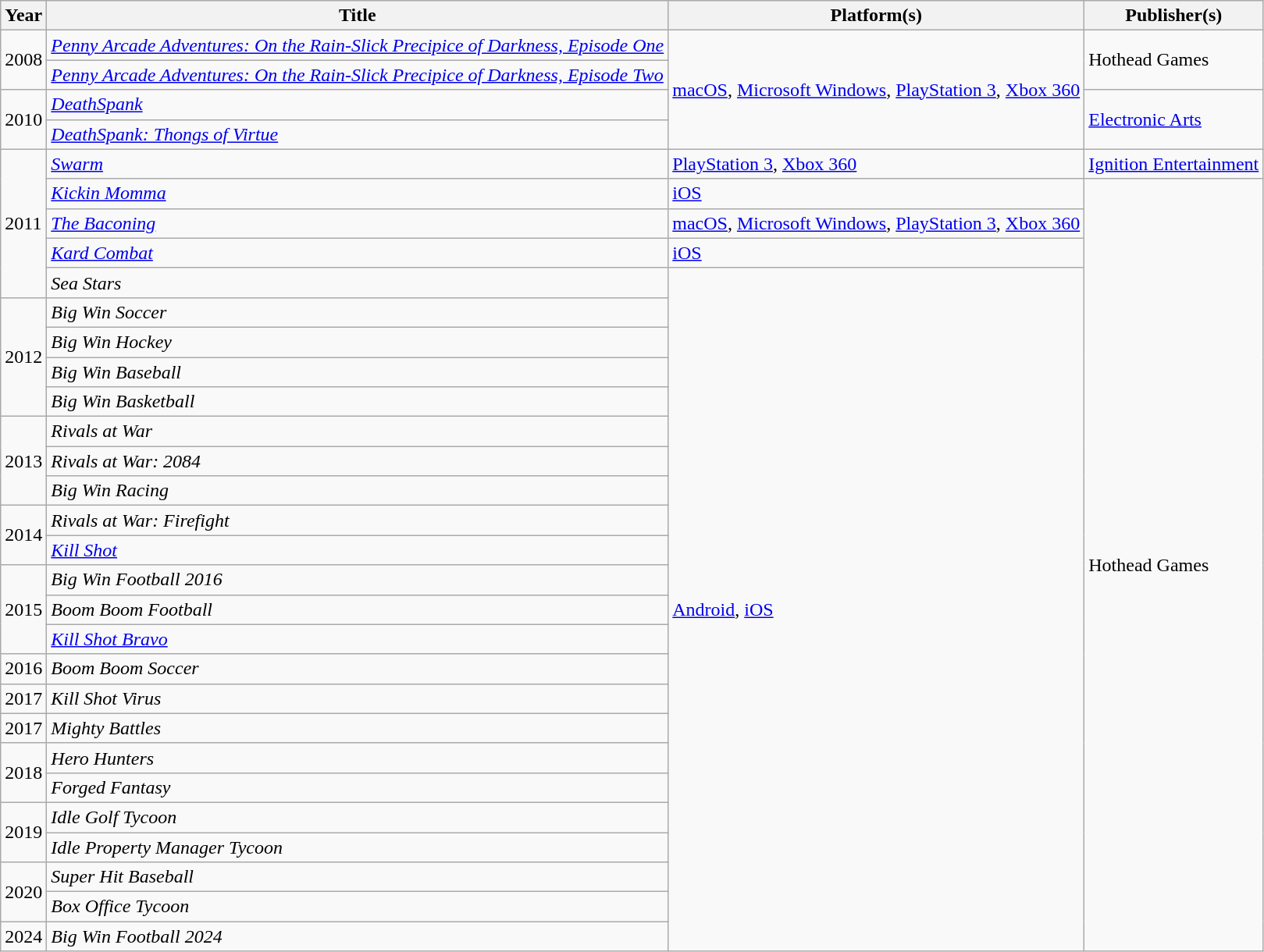<table class="wikitable sortable">
<tr>
<th>Year</th>
<th>Title</th>
<th>Platform(s)</th>
<th>Publisher(s)</th>
</tr>
<tr>
<td rowspan="2">2008</td>
<td><em><a href='#'>Penny Arcade Adventures: On the Rain-Slick Precipice of Darkness, Episode One</a></em></td>
<td rowspan="4"><a href='#'>macOS</a>, <a href='#'>Microsoft Windows</a>, <a href='#'>PlayStation 3</a>, <a href='#'>Xbox 360</a></td>
<td rowspan="2">Hothead Games</td>
</tr>
<tr>
<td><em><a href='#'>Penny Arcade Adventures: On the Rain-Slick Precipice of Darkness, Episode Two</a></em></td>
</tr>
<tr>
<td rowspan="2">2010</td>
<td><em><a href='#'>DeathSpank</a></em></td>
<td rowspan="2"><a href='#'>Electronic Arts</a></td>
</tr>
<tr>
<td><em><a href='#'>DeathSpank: Thongs of Virtue</a></em></td>
</tr>
<tr>
<td rowspan="5">2011</td>
<td><em><a href='#'>Swarm</a></em></td>
<td><a href='#'>PlayStation 3</a>, <a href='#'>Xbox 360</a></td>
<td><a href='#'>Ignition Entertainment</a></td>
</tr>
<tr>
<td><em><a href='#'>Kickin Momma</a></em></td>
<td><a href='#'>iOS</a></td>
<td rowspan="26">Hothead Games</td>
</tr>
<tr>
<td><em><a href='#'>The Baconing</a></em></td>
<td><a href='#'>macOS</a>, <a href='#'>Microsoft Windows</a>, <a href='#'>PlayStation 3</a>, <a href='#'>Xbox 360</a></td>
</tr>
<tr>
<td><em><a href='#'>Kard Combat</a></em></td>
<td><a href='#'>iOS</a></td>
</tr>
<tr>
<td><em>Sea Stars</em></td>
<td rowspan="23"><a href='#'>Android</a>, <a href='#'>iOS</a></td>
</tr>
<tr>
<td rowspan="4">2012</td>
<td><em>Big Win Soccer</em></td>
</tr>
<tr>
<td><em>Big Win Hockey</em></td>
</tr>
<tr>
<td><em>Big Win Baseball</em></td>
</tr>
<tr>
<td><em>Big Win Basketball</em></td>
</tr>
<tr>
<td rowspan="3">2013</td>
<td><em>Rivals at War</em></td>
</tr>
<tr>
<td><em>Rivals at War: 2084</em></td>
</tr>
<tr>
<td><em>Big Win Racing</em></td>
</tr>
<tr>
<td rowspan="2">2014</td>
<td><em>Rivals at War: Firefight</em></td>
</tr>
<tr>
<td><em><a href='#'>Kill Shot</a></em></td>
</tr>
<tr>
<td rowspan="3">2015</td>
<td><em>Big Win Football 2016</em></td>
</tr>
<tr>
<td><em>Boom Boom Football</em></td>
</tr>
<tr>
<td><em><a href='#'>Kill Shot Bravo</a></em></td>
</tr>
<tr>
<td>2016</td>
<td><em>Boom Boom Soccer</em></td>
</tr>
<tr>
<td>2017</td>
<td><em>Kill Shot Virus</em></td>
</tr>
<tr>
<td>2017</td>
<td><em>Mighty Battles</em></td>
</tr>
<tr>
<td rowspan="2">2018</td>
<td><em>Hero Hunters</em></td>
</tr>
<tr>
<td><em>Forged Fantasy</em></td>
</tr>
<tr>
<td rowspan="2">2019</td>
<td><em>Idle Golf Tycoon</em></td>
</tr>
<tr>
<td><em>Idle Property Manager Tycoon</em></td>
</tr>
<tr>
<td rowspan="2">2020</td>
<td><em>Super Hit Baseball</em></td>
</tr>
<tr>
<td><em>Box Office Tycoon</em></td>
</tr>
<tr>
<td>2024</td>
<td><em>Big Win Football 2024</em></td>
</tr>
</table>
